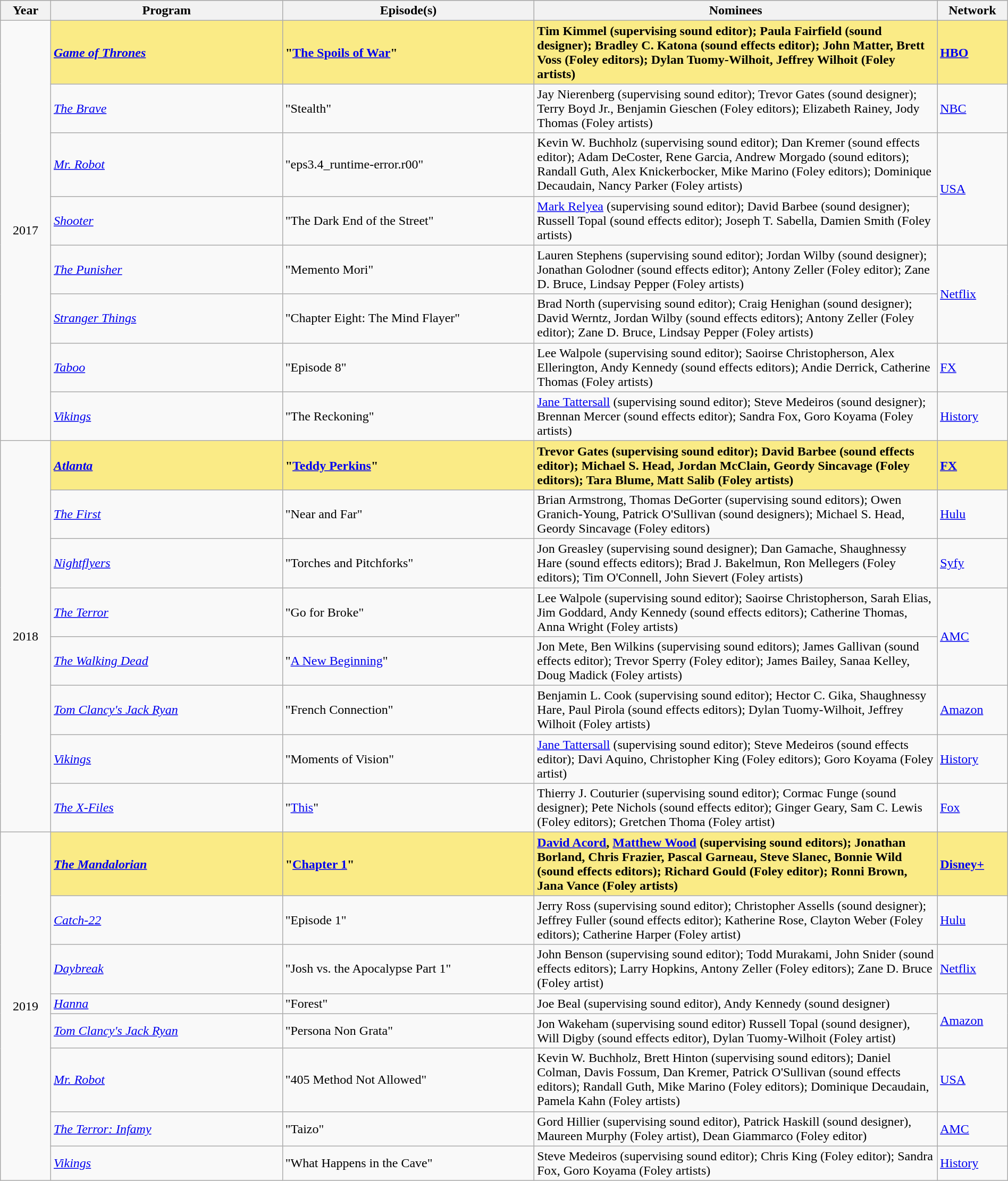<table class="wikitable" style="width:100%">
<tr bgcolor="#bebebe">
<th width="5%">Year</th>
<th width="23%">Program</th>
<th width="25%">Episode(s)</th>
<th width="40%">Nominees</th>
<th width="7%">Network</th>
</tr>
<tr>
<td rowspan=8 style="text-align:center">2017<br></td>
<td style="background:#FAEB86;"><strong><em><a href='#'>Game of Thrones</a></em></strong></td>
<td style="background:#FAEB86;"><strong>"<a href='#'>The Spoils of War</a>" </strong></td>
<td style="background:#FAEB86;"><strong>Tim Kimmel (supervising sound editor); Paula Fairfield (sound designer); Bradley C. Katona (sound effects editor); John Matter, Brett Voss (Foley editors); Dylan Tuomy-Wilhoit, Jeffrey Wilhoit (Foley artists)</strong></td>
<td style="background:#FAEB86;"><strong><a href='#'>HBO</a></strong></td>
</tr>
<tr>
<td><em><a href='#'>The Brave</a></em></td>
<td>"Stealth"</td>
<td>Jay Nierenberg (supervising sound editor); Trevor Gates (sound designer); Terry Boyd Jr., Benjamin Gieschen (Foley editors); Elizabeth Rainey, Jody Thomas (Foley artists)</td>
<td><a href='#'>NBC</a></td>
</tr>
<tr>
<td><em><a href='#'>Mr. Robot</a></em></td>
<td>"eps3.4_runtime-error.r00"</td>
<td>Kevin W. Buchholz (supervising sound editor); Dan Kremer (sound effects editor); Adam DeCoster, Rene Garcia, Andrew Morgado (sound editors); Randall Guth, Alex Knickerbocker, Mike Marino (Foley editors); Dominique Decaudain, Nancy Parker (Foley artists)</td>
<td rowspan="2"><a href='#'>USA</a></td>
</tr>
<tr>
<td><em><a href='#'>Shooter</a></em></td>
<td>"The Dark End of the Street"</td>
<td><a href='#'>Mark Relyea</a> (supervising sound editor); David Barbee (sound designer); Russell Topal (sound effects editor); Joseph T. Sabella, Damien Smith (Foley artists)</td>
</tr>
<tr>
<td><em><a href='#'>The Punisher</a></em></td>
<td>"Memento Mori"</td>
<td>Lauren Stephens (supervising sound editor); Jordan Wilby (sound designer); Jonathan Golodner (sound effects editor); Antony Zeller (Foley editor); Zane D. Bruce, Lindsay Pepper (Foley artists)</td>
<td rowspan="2"><a href='#'>Netflix</a></td>
</tr>
<tr>
<td><em><a href='#'>Stranger Things</a></em></td>
<td>"Chapter Eight: The Mind Flayer"</td>
<td>Brad North (supervising sound editor); Craig Henighan (sound designer); David Werntz, Jordan Wilby (sound effects editors); Antony Zeller (Foley editor); Zane D. Bruce, Lindsay Pepper (Foley artists)</td>
</tr>
<tr>
<td><em><a href='#'>Taboo</a></em></td>
<td>"Episode 8"</td>
<td>Lee Walpole (supervising sound editor); Saoirse Christopherson, Alex Ellerington, Andy Kennedy (sound effects editors); Andie Derrick, Catherine Thomas (Foley artists)</td>
<td><a href='#'>FX</a></td>
</tr>
<tr>
<td><em><a href='#'>Vikings</a></em></td>
<td>"The Reckoning"</td>
<td><a href='#'>Jane Tattersall</a> (supervising sound editor); Steve Medeiros (sound designer); Brennan Mercer (sound effects editor); Sandra Fox, Goro Koyama (Foley artists)</td>
<td><a href='#'>History</a></td>
</tr>
<tr>
<td rowspan=8 style="text-align:center">2018<br></td>
<td style="background:#FAEB86;"><strong><em><a href='#'>Atlanta</a></em></strong></td>
<td style="background:#FAEB86;"><strong>"<a href='#'>Teddy Perkins</a>" </strong></td>
<td style="background:#FAEB86;"><strong>Trevor Gates (supervising sound editor); David Barbee (sound effects editor); Michael S. Head, Jordan McClain, Geordy Sincavage (Foley editors); Tara Blume, Matt Salib (Foley artists)</strong></td>
<td style="background:#FAEB86;"><strong><a href='#'>FX</a></strong></td>
</tr>
<tr>
<td><em><a href='#'>The First</a></em></td>
<td>"Near and Far"</td>
<td>Brian Armstrong, Thomas DeGorter (supervising sound editors); Owen Granich-Young, Patrick O'Sullivan (sound designers); Michael S. Head, Geordy Sincavage (Foley editors)</td>
<td><a href='#'>Hulu</a></td>
</tr>
<tr>
<td><em><a href='#'>Nightflyers</a></em></td>
<td>"Torches and Pitchforks"</td>
<td>Jon Greasley (supervising sound designer); Dan Gamache, Shaughnessy Hare (sound effects editors); Brad J. Bakelmun, Ron Mellegers (Foley editors); Tim O'Connell, John Sievert (Foley artists)</td>
<td><a href='#'>Syfy</a></td>
</tr>
<tr>
<td><em><a href='#'>The Terror</a></em></td>
<td>"Go for Broke"</td>
<td>Lee Walpole (supervising sound editor); Saoirse Christopherson, Sarah Elias, Jim Goddard, Andy Kennedy (sound effects editors); Catherine Thomas, Anna Wright (Foley artists)</td>
<td rowspan="2"><a href='#'>AMC</a></td>
</tr>
<tr>
<td><em><a href='#'>The Walking Dead</a></em></td>
<td>"<a href='#'>A New Beginning</a>"</td>
<td>Jon Mete, Ben Wilkins (supervising sound editors); James Gallivan (sound effects editor); Trevor Sperry (Foley editor); James Bailey, Sanaa Kelley, Doug Madick (Foley artists)</td>
</tr>
<tr>
<td><em><a href='#'>Tom Clancy's Jack Ryan</a></em></td>
<td>"French Connection"</td>
<td>Benjamin L. Cook (supervising sound editor); Hector C. Gika, Shaughnessy Hare, Paul Pirola (sound effects editors); Dylan Tuomy-Wilhoit, Jeffrey Wilhoit (Foley artists)</td>
<td><a href='#'>Amazon</a></td>
</tr>
<tr>
<td><em><a href='#'>Vikings</a></em></td>
<td>"Moments of Vision"</td>
<td><a href='#'>Jane Tattersall</a> (supervising sound editor); Steve Medeiros (sound effects editor); Davi Aquino, Christopher King (Foley editors); Goro Koyama (Foley artist)</td>
<td><a href='#'>History</a></td>
</tr>
<tr>
<td><em><a href='#'>The X-Files</a></em></td>
<td>"<a href='#'>This</a>"</td>
<td>Thierry J. Couturier (supervising sound editor); Cormac Funge (sound designer); Pete Nichols (sound effects editor); Ginger Geary, Sam C. Lewis (Foley editors); Gretchen Thoma (Foley artist)</td>
<td><a href='#'>Fox</a></td>
</tr>
<tr>
<td rowspan=8 style="text-align:center">2019<br></td>
<td style="background:#FAEB86;"><strong><em><a href='#'>The Mandalorian</a></em></strong></td>
<td style="background:#FAEB86;"><strong>"<a href='#'>Chapter 1</a>"</strong></td>
<td style="background:#FAEB86;"><strong><a href='#'>David Acord</a>, <a href='#'>Matthew Wood</a> (supervising sound editors); Jonathan Borland, Chris Frazier, Pascal Garneau, Steve Slanec, Bonnie Wild (sound effects editors); Richard Gould (Foley editor); Ronni Brown, Jana Vance (Foley artists)</strong></td>
<td style="background:#FAEB86;"><strong><a href='#'>Disney+</a></strong></td>
</tr>
<tr>
<td><em><a href='#'>Catch-22</a></em></td>
<td>"Episode 1"</td>
<td>Jerry Ross (supervising sound editor); Christopher Assells (sound designer); Jeffrey Fuller (sound effects editor); Katherine Rose, Clayton Weber (Foley editors); Catherine Harper (Foley artist)</td>
<td><a href='#'>Hulu</a></td>
</tr>
<tr>
<td><em><a href='#'>Daybreak</a></em></td>
<td>"Josh vs. the Apocalypse Part 1"</td>
<td>John Benson (supervising sound editor); Todd Murakami, John Snider (sound effects editors); Larry Hopkins, Antony Zeller (Foley editors); Zane D. Bruce (Foley artist)</td>
<td><a href='#'>Netflix</a></td>
</tr>
<tr>
<td><em><a href='#'>Hanna</a></em></td>
<td>"Forest"</td>
<td>Joe Beal (supervising sound editor), Andy Kennedy (sound designer)</td>
<td rowspan="2"><a href='#'>Amazon</a></td>
</tr>
<tr>
<td><em><a href='#'>Tom Clancy's Jack Ryan</a></em></td>
<td>"Persona Non Grata"</td>
<td>Jon Wakeham (supervising sound editor) Russell Topal (sound designer), Will Digby (sound effects editor), Dylan Tuomy-Wilhoit (Foley artist)</td>
</tr>
<tr>
<td><em><a href='#'>Mr. Robot</a></em></td>
<td>"405 Method Not Allowed"</td>
<td>Kevin W. Buchholz, Brett Hinton (supervising sound editors); Daniel Colman, Davis Fossum, Dan Kremer, Patrick O'Sullivan (sound effects editors); Randall Guth, Mike Marino (Foley editors); Dominique Decaudain, Pamela Kahn (Foley artists)</td>
<td><a href='#'>USA</a></td>
</tr>
<tr>
<td><em><a href='#'>The Terror: Infamy</a></em></td>
<td>"Taizo"</td>
<td>Gord Hillier (supervising sound editor), Patrick Haskill (sound designer), Maureen Murphy (Foley artist), Dean Giammarco (Foley editor)</td>
<td><a href='#'>AMC</a></td>
</tr>
<tr>
<td><em><a href='#'>Vikings</a></em></td>
<td>"What Happens in the Cave"</td>
<td>Steve Medeiros (supervising sound editor); Chris King (Foley editor); Sandra Fox, Goro Koyama (Foley artists)</td>
<td><a href='#'>History</a></td>
</tr>
</table>
